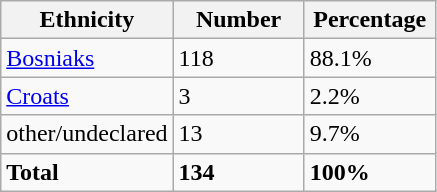<table class="wikitable">
<tr>
<th width="100px">Ethnicity</th>
<th width="80px">Number</th>
<th width="80px">Percentage</th>
</tr>
<tr>
<td><a href='#'>Bosniaks</a></td>
<td>118</td>
<td>88.1%</td>
</tr>
<tr>
<td><a href='#'>Croats</a></td>
<td>3</td>
<td>2.2%</td>
</tr>
<tr>
<td>other/undeclared</td>
<td>13</td>
<td>9.7%</td>
</tr>
<tr>
<td><strong>Total</strong></td>
<td><strong>134</strong></td>
<td><strong>100%</strong></td>
</tr>
</table>
